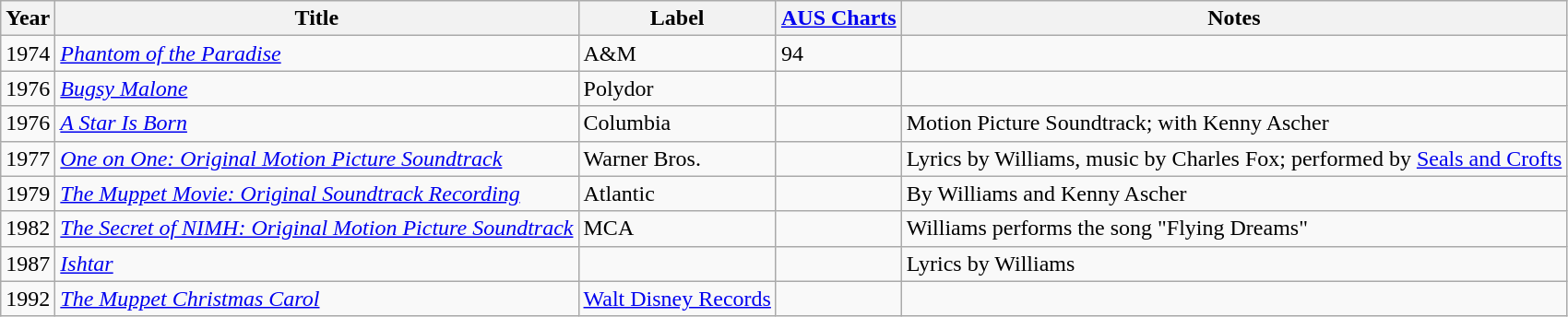<table class="wikitable">
<tr>
<th>Year</th>
<th>Title</th>
<th>Label</th>
<th><a href='#'>AUS Charts</a></th>
<th>Notes</th>
</tr>
<tr>
<td>1974</td>
<td><em><a href='#'>Phantom of the Paradise</a></em></td>
<td>A&M</td>
<td>94</td>
<td></td>
</tr>
<tr>
<td>1976</td>
<td><em><a href='#'>Bugsy Malone</a></em></td>
<td>Polydor</td>
<td></td>
<td></td>
</tr>
<tr>
<td>1976</td>
<td><em><a href='#'>A Star Is Born</a></em></td>
<td>Columbia</td>
<td></td>
<td>Motion Picture Soundtrack; with Kenny Ascher</td>
</tr>
<tr>
<td>1977</td>
<td><em><a href='#'>One on One: Original Motion Picture Soundtrack</a></em></td>
<td>Warner Bros.</td>
<td></td>
<td>Lyrics by Williams, music by Charles Fox; performed by <a href='#'>Seals and Crofts</a></td>
</tr>
<tr>
<td>1979</td>
<td><em><a href='#'>The Muppet Movie: Original Soundtrack Recording</a></em></td>
<td>Atlantic</td>
<td></td>
<td>By Williams and Kenny Ascher</td>
</tr>
<tr>
<td>1982</td>
<td><em><a href='#'>The Secret of NIMH: Original Motion Picture Soundtrack</a></em></td>
<td>MCA</td>
<td></td>
<td>Williams performs the song "Flying Dreams"</td>
</tr>
<tr>
<td>1987</td>
<td><em><a href='#'>Ishtar</a></em></td>
<td></td>
<td></td>
<td>Lyrics by Williams</td>
</tr>
<tr>
<td>1992</td>
<td><em><a href='#'>The Muppet Christmas Carol</a></em></td>
<td><a href='#'>Walt Disney Records</a></td>
<td></td>
<td></td>
</tr>
</table>
